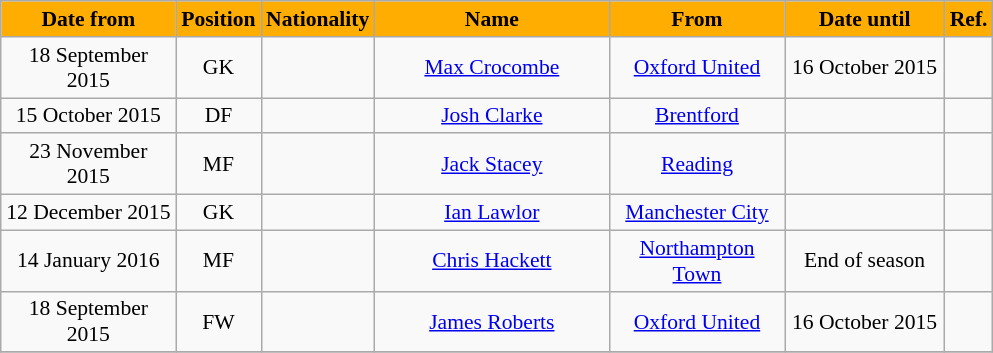<table class="wikitable"  style="text-align:center; font-size:90%; ">
<tr>
<th style="background:#FFAD00; color:black; width:110px;">Date from</th>
<th style="background:#FFAD00; color:black; width:50px;">Position</th>
<th style="background:#FFAD00; color:black; width:50px;">Nationality</th>
<th style="background:#FFAD00; color:black; width:150px;">Name</th>
<th style="background:#FFAD00; color:black; width:110px;">From</th>
<th style="background:#FFAD00; color:black; width:100px;">Date until</th>
<th style="background:#FFAD00; color:black; width:25px;">Ref.</th>
</tr>
<tr>
<td>18 September 2015</td>
<td>GK</td>
<td></td>
<td><a href='#'>Max Crocombe</a></td>
<td><a href='#'>Oxford United</a></td>
<td>16 October 2015</td>
<td></td>
</tr>
<tr>
<td>15 October 2015</td>
<td>DF</td>
<td></td>
<td><a href='#'>Josh Clarke</a></td>
<td><a href='#'>Brentford</a></td>
<td></td>
<td></td>
</tr>
<tr>
<td>23 November 2015</td>
<td>MF</td>
<td></td>
<td><a href='#'>Jack Stacey</a></td>
<td><a href='#'>Reading</a></td>
<td></td>
<td></td>
</tr>
<tr>
<td>12 December 2015</td>
<td>GK</td>
<td></td>
<td><a href='#'>Ian Lawlor</a></td>
<td><a href='#'>Manchester City</a></td>
<td></td>
<td></td>
</tr>
<tr>
<td>14 January 2016</td>
<td>MF</td>
<td></td>
<td><a href='#'>Chris Hackett</a></td>
<td><a href='#'>Northampton Town</a></td>
<td>End of season</td>
<td></td>
</tr>
<tr>
<td>18 September 2015</td>
<td>FW</td>
<td></td>
<td><a href='#'>James Roberts</a></td>
<td><a href='#'>Oxford United</a></td>
<td>16 October 2015</td>
<td></td>
</tr>
<tr>
</tr>
</table>
